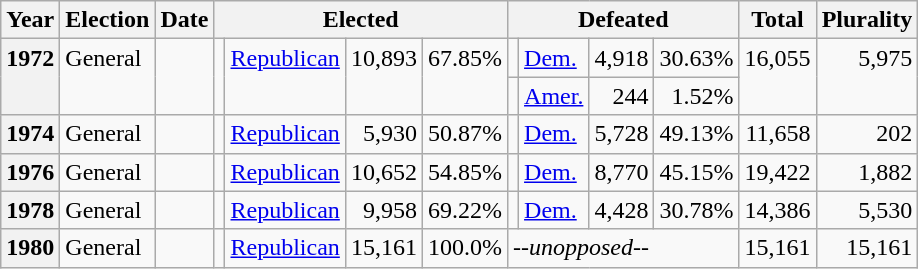<table class=wikitable>
<tr>
<th>Year</th>
<th>Election</th>
<th>Date</th>
<th ! colspan="4">Elected</th>
<th ! colspan="4">Defeated</th>
<th>Total</th>
<th>Plurality</th>
</tr>
<tr>
<th rowspan="2" valign="top">1972</th>
<td rowspan="2" valign="top">General</td>
<td rowspan="2" valign="top"></td>
<td rowspan="2" valign="top"></td>
<td rowspan="2" valign="top" ><a href='#'>Republican</a></td>
<td rowspan="2" valign="top" align="right">10,893</td>
<td rowspan="2" valign="top" align="right">67.85%</td>
<td valign="top"></td>
<td valign="top" ><a href='#'>Dem.</a></td>
<td valign="top" align="right">4,918</td>
<td valign="top" align="right">30.63%</td>
<td rowspan="2" valign="top" align="right">16,055</td>
<td rowspan="2" valign="top" align="right">5,975</td>
</tr>
<tr>
<td valign="top"></td>
<td valign="top" ><a href='#'>Amer.</a></td>
<td valign="top" align="right">244</td>
<td valign="top" align="right">1.52%</td>
</tr>
<tr>
<th valign="top">1974</th>
<td valign="top">General</td>
<td valign="top"></td>
<td valign="top"></td>
<td valign="top" ><a href='#'>Republican</a></td>
<td valign="top" align="right">5,930</td>
<td valign="top" align="right">50.87%</td>
<td valign="top"></td>
<td valign="top" ><a href='#'>Dem.</a></td>
<td valign="top" align="right">5,728</td>
<td valign="top" align="right">49.13%</td>
<td valign="top" align="right">11,658</td>
<td valign="top" align="right">202</td>
</tr>
<tr>
<th valign="top">1976</th>
<td valign="top">General</td>
<td valign="top"></td>
<td valign="top"></td>
<td valign="top" ><a href='#'>Republican</a></td>
<td valign="top" align="right">10,652</td>
<td valign="top" align="right">54.85%</td>
<td valign="top"></td>
<td valign="top" ><a href='#'>Dem.</a></td>
<td valign="top" align="right">8,770</td>
<td valign="top" align="right">45.15%</td>
<td valign="top" align="right">19,422</td>
<td valign="top" align="right">1,882</td>
</tr>
<tr>
<th valign="top">1978</th>
<td valign="top">General</td>
<td valign="top"></td>
<td valign="top"></td>
<td valign="top" ><a href='#'>Republican</a></td>
<td valign="top" align="right">9,958</td>
<td valign="top" align="right">69.22%</td>
<td valign="top"></td>
<td valign="top" ><a href='#'>Dem.</a></td>
<td valign="top" align="right">4,428</td>
<td valign="top" align="right">30.78%</td>
<td valign="top" align="right">14,386</td>
<td valign="top" align="right">5,530</td>
</tr>
<tr>
<th valign="top">1980</th>
<td valign="top">General</td>
<td valign="top"></td>
<td valign="top"></td>
<td valign="top" ><a href='#'>Republican</a></td>
<td valign="top" align="right">15,161</td>
<td valign="top" align="right">100.0%</td>
<td valign="top" colspan="4"><em>--unopposed--</em></td>
<td valign="top" align="right">15,161</td>
<td valign="top" align="right">15,161</td>
</tr>
</table>
